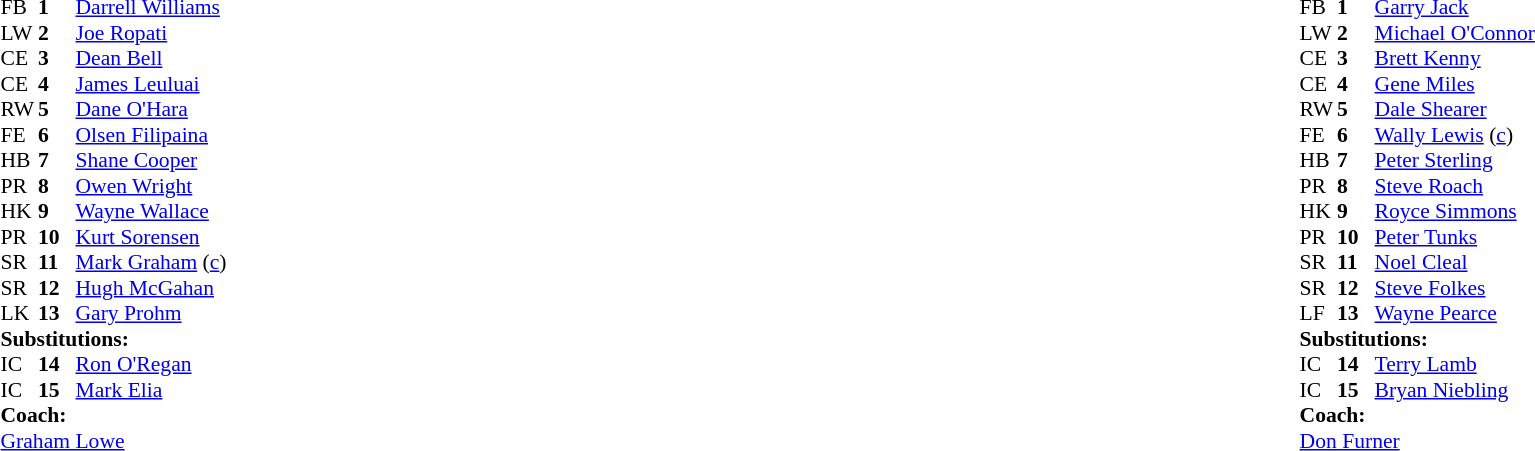<table width="100%">
<tr>
<td valign="top" width="50%"><br><table style="font-size: 90%" cellspacing="0" cellpadding="0">
<tr>
<th width="25"></th>
<th width="25"></th>
</tr>
<tr>
<td>FB</td>
<td><strong>1</strong></td>
<td><a href='#'>Darrell Williams</a></td>
</tr>
<tr>
<td>LW</td>
<td><strong>2</strong></td>
<td><a href='#'>Joe Ropati</a></td>
</tr>
<tr>
<td>CE</td>
<td><strong>3</strong></td>
<td><a href='#'>Dean Bell</a></td>
</tr>
<tr>
<td>CE</td>
<td><strong>4</strong></td>
<td><a href='#'>James Leuluai</a></td>
</tr>
<tr>
<td>RW</td>
<td><strong>5</strong></td>
<td><a href='#'>Dane O'Hara</a></td>
</tr>
<tr>
<td>FE</td>
<td><strong>6</strong></td>
<td><a href='#'>Olsen Filipaina</a></td>
</tr>
<tr>
<td>HB</td>
<td><strong>7</strong></td>
<td><a href='#'>Shane Cooper</a></td>
</tr>
<tr>
<td>PR</td>
<td><strong>8</strong></td>
<td><a href='#'>Owen Wright</a></td>
</tr>
<tr>
<td>HK</td>
<td><strong>9</strong></td>
<td><a href='#'>Wayne Wallace</a></td>
</tr>
<tr>
<td>PR</td>
<td><strong>10</strong></td>
<td><a href='#'>Kurt Sorensen</a></td>
</tr>
<tr>
<td>SR</td>
<td><strong>11</strong></td>
<td><a href='#'>Mark Graham</a> (<a href='#'>c</a>)</td>
</tr>
<tr>
<td>SR</td>
<td><strong>12</strong></td>
<td><a href='#'>Hugh McGahan</a></td>
</tr>
<tr>
<td>LK</td>
<td><strong>13</strong></td>
<td><a href='#'>Gary Prohm</a></td>
</tr>
<tr>
<td colspan=3><strong>Substitutions:</strong></td>
</tr>
<tr>
<td>IC</td>
<td><strong>14</strong></td>
<td><a href='#'>Ron O'Regan</a></td>
</tr>
<tr>
<td>IC</td>
<td><strong>15</strong></td>
<td><a href='#'>Mark Elia</a></td>
</tr>
<tr>
<td colspan=3><strong>Coach:</strong></td>
</tr>
<tr>
<td colspan="4"> <a href='#'>Graham Lowe</a></td>
</tr>
</table>
</td>
<td valign="top" width="50%"><br><table style="font-size: 90%" cellspacing="0" cellpadding="0" align="center">
<tr>
<th width="25"></th>
<th width="25"></th>
</tr>
<tr>
<td>FB</td>
<td><strong>1</strong></td>
<td><a href='#'>Garry Jack</a></td>
</tr>
<tr>
<td>LW</td>
<td><strong>2</strong></td>
<td><a href='#'>Michael O'Connor</a></td>
</tr>
<tr>
<td>CE</td>
<td><strong>3</strong></td>
<td><a href='#'>Brett Kenny</a></td>
</tr>
<tr>
<td>CE</td>
<td><strong>4</strong></td>
<td><a href='#'>Gene Miles</a></td>
</tr>
<tr>
<td>RW</td>
<td><strong>5</strong></td>
<td><a href='#'>Dale Shearer</a></td>
</tr>
<tr>
<td>FE</td>
<td><strong>6</strong></td>
<td><a href='#'>Wally Lewis</a> (<a href='#'>c</a>)</td>
</tr>
<tr>
<td>HB</td>
<td><strong>7</strong></td>
<td><a href='#'>Peter Sterling</a></td>
</tr>
<tr>
<td>PR</td>
<td><strong>8</strong></td>
<td><a href='#'>Steve Roach</a></td>
</tr>
<tr>
<td>HK</td>
<td><strong>9</strong></td>
<td><a href='#'>Royce Simmons</a></td>
</tr>
<tr>
<td>PR</td>
<td><strong>10</strong></td>
<td><a href='#'>Peter Tunks</a></td>
</tr>
<tr>
<td>SR</td>
<td><strong>11</strong></td>
<td><a href='#'>Noel Cleal</a></td>
</tr>
<tr>
<td>SR</td>
<td><strong>12</strong></td>
<td><a href='#'>Steve Folkes</a></td>
</tr>
<tr>
<td>LF</td>
<td><strong>13</strong></td>
<td><a href='#'>Wayne Pearce</a></td>
</tr>
<tr>
<td colspan=3><strong>Substitutions:</strong></td>
</tr>
<tr>
<td>IC</td>
<td><strong>14</strong></td>
<td><a href='#'>Terry Lamb</a></td>
</tr>
<tr>
<td>IC</td>
<td><strong>15</strong></td>
<td><a href='#'>Bryan Niebling</a></td>
</tr>
<tr>
<td colspan=3><strong>Coach:</strong></td>
</tr>
<tr>
<td colspan="4"> <a href='#'>Don Furner</a></td>
</tr>
</table>
</td>
</tr>
</table>
